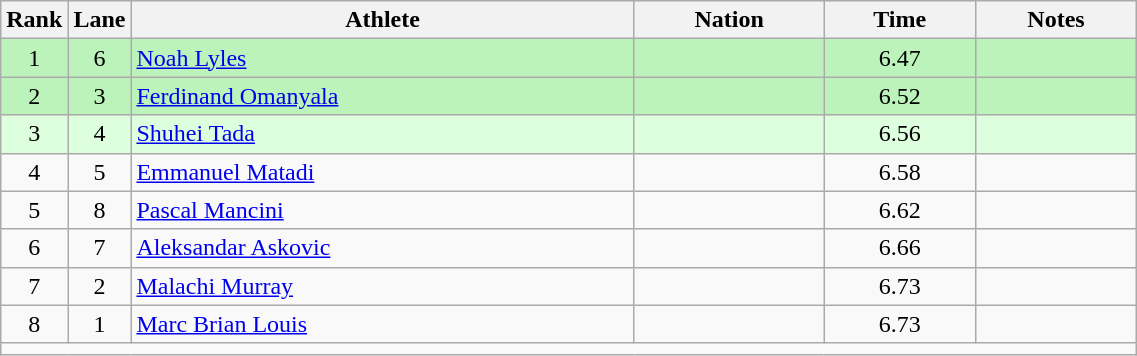<table class="wikitable sortable" style="text-align:center;width: 60%;">
<tr>
<th scope="col" style="width: 10px;">Rank</th>
<th scope="col" style="width: 10px;">Lane</th>
<th scope="col">Athlete</th>
<th scope="col">Nation</th>
<th scope="col">Time</th>
<th scope="col">Notes</th>
</tr>
<tr bgcolor=bbf3bb>
<td>1</td>
<td>6</td>
<td align=left><a href='#'>Noah Lyles</a></td>
<td align=left></td>
<td>6.47</td>
<td></td>
</tr>
<tr bgcolor=bbf3bb>
<td>2</td>
<td>3</td>
<td align=left><a href='#'>Ferdinand Omanyala</a></td>
<td align=left></td>
<td>6.52</td>
<td></td>
</tr>
<tr bgcolor=ddffdd>
<td>3</td>
<td>4</td>
<td align=left><a href='#'>Shuhei Tada</a></td>
<td align=left></td>
<td>6.56</td>
<td></td>
</tr>
<tr>
<td>4</td>
<td>5</td>
<td align=left><a href='#'>Emmanuel Matadi</a></td>
<td align=left></td>
<td>6.58</td>
<td></td>
</tr>
<tr>
<td>5</td>
<td>8</td>
<td align=left><a href='#'>Pascal Mancini</a></td>
<td align=left></td>
<td>6.62</td>
<td></td>
</tr>
<tr>
<td>6</td>
<td>7</td>
<td align=left><a href='#'>Aleksandar Askovic</a></td>
<td align=left></td>
<td>6.66</td>
<td></td>
</tr>
<tr>
<td>7</td>
<td>2</td>
<td align=left><a href='#'>Malachi Murray</a></td>
<td align=left></td>
<td>6.73 </td>
<td></td>
</tr>
<tr>
<td>8</td>
<td>1</td>
<td align=left><a href='#'>Marc Brian Louis</a></td>
<td align=left></td>
<td>6.73 </td>
<td></td>
</tr>
<tr class="sortbottom">
<td colspan="6"></td>
</tr>
</table>
